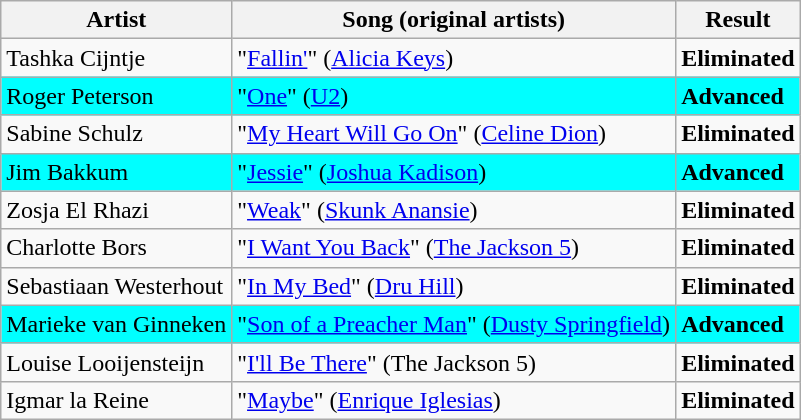<table class=wikitable>
<tr>
<th>Artist</th>
<th>Song (original artists)</th>
<th>Result</th>
</tr>
<tr>
<td>Tashka Cijntje</td>
<td>"<a href='#'>Fallin'</a>" (<a href='#'>Alicia Keys</a>)</td>
<td><strong>Eliminated</strong></td>
</tr>
<tr style="background:cyan;">
<td>Roger Peterson</td>
<td>"<a href='#'>One</a>" (<a href='#'>U2</a>)</td>
<td><strong>Advanced</strong></td>
</tr>
<tr>
<td>Sabine Schulz</td>
<td>"<a href='#'>My Heart Will Go On</a>" (<a href='#'>Celine Dion</a>)</td>
<td><strong>Eliminated</strong></td>
</tr>
<tr style="background:cyan;">
<td>Jim Bakkum</td>
<td>"<a href='#'>Jessie</a>" (<a href='#'>Joshua Kadison</a>)</td>
<td><strong>Advanced</strong></td>
</tr>
<tr>
<td>Zosja El Rhazi</td>
<td>"<a href='#'>Weak</a>" (<a href='#'>Skunk Anansie</a>)</td>
<td><strong>Eliminated</strong></td>
</tr>
<tr>
<td>Charlotte Bors</td>
<td>"<a href='#'>I Want You Back</a>" (<a href='#'>The Jackson 5</a>)</td>
<td><strong>Eliminated</strong></td>
</tr>
<tr>
<td>Sebastiaan Westerhout</td>
<td>"<a href='#'>In My Bed</a>" (<a href='#'>Dru Hill</a>)</td>
<td><strong>Eliminated</strong></td>
</tr>
<tr style="background:cyan;">
<td>Marieke van Ginneken</td>
<td>"<a href='#'>Son of a Preacher Man</a>" (<a href='#'>Dusty Springfield</a>)</td>
<td><strong>Advanced</strong></td>
</tr>
<tr>
<td>Louise Looijensteijn</td>
<td>"<a href='#'>I'll Be There</a>" (The Jackson 5)</td>
<td><strong>Eliminated</strong></td>
</tr>
<tr>
<td>Igmar la Reine</td>
<td>"<a href='#'>Maybe</a>" (<a href='#'>Enrique Iglesias</a>)</td>
<td><strong>Eliminated</strong></td>
</tr>
</table>
